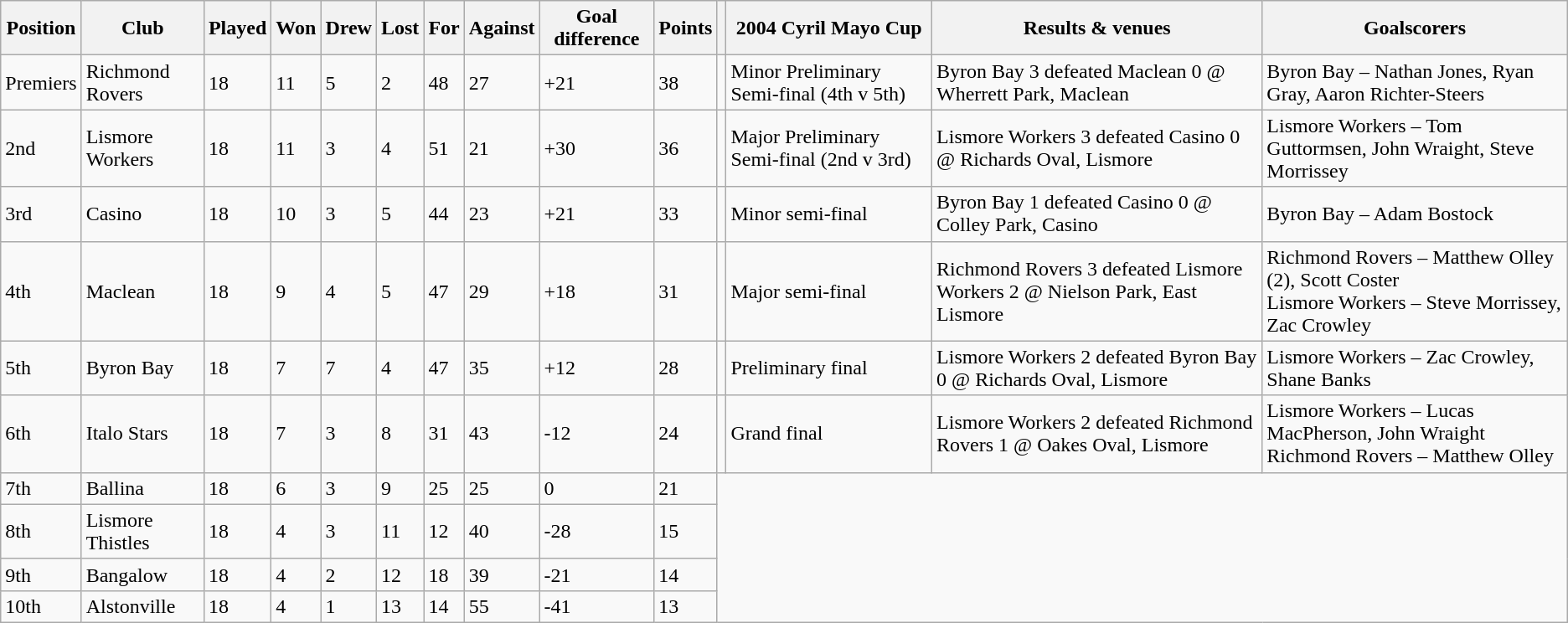<table class="wikitable">
<tr>
<th>Position</th>
<th>Club</th>
<th>Played</th>
<th>Won</th>
<th>Drew</th>
<th>Lost</th>
<th>For</th>
<th>Against</th>
<th>Goal difference</th>
<th>Points</th>
<th></th>
<th>2004 Cyril Mayo Cup</th>
<th>Results & venues</th>
<th>Goalscorers</th>
</tr>
<tr>
<td>Premiers</td>
<td>Richmond Rovers</td>
<td>18</td>
<td>11</td>
<td>5</td>
<td>2</td>
<td>48</td>
<td>27</td>
<td>+21</td>
<td>38</td>
<td></td>
<td>Minor Preliminary Semi-final (4th v 5th)</td>
<td>Byron Bay 3 defeated Maclean 0 @ Wherrett Park, Maclean</td>
<td>Byron Bay – Nathan Jones, Ryan Gray, Aaron Richter-Steers</td>
</tr>
<tr>
<td>2nd</td>
<td>Lismore Workers</td>
<td>18</td>
<td>11</td>
<td>3</td>
<td>4</td>
<td>51</td>
<td>21</td>
<td>+30</td>
<td>36</td>
<td></td>
<td>Major Preliminary Semi-final (2nd v 3rd)</td>
<td>Lismore Workers 3 defeated Casino 0 @ Richards Oval, Lismore</td>
<td>Lismore Workers – Tom Guttormsen, John Wraight, Steve Morrissey</td>
</tr>
<tr>
<td>3rd</td>
<td>Casino</td>
<td>18</td>
<td>10</td>
<td>3</td>
<td>5</td>
<td>44</td>
<td>23</td>
<td>+21</td>
<td>33</td>
<td></td>
<td>Minor semi-final</td>
<td>Byron Bay 1 defeated Casino 0 @ Colley Park, Casino</td>
<td>Byron Bay – Adam Bostock</td>
</tr>
<tr>
<td>4th</td>
<td>Maclean</td>
<td>18</td>
<td>9</td>
<td>4</td>
<td>5</td>
<td>47</td>
<td>29</td>
<td>+18</td>
<td>31</td>
<td></td>
<td>Major semi-final</td>
<td>Richmond Rovers 3 defeated Lismore Workers 2 @ Nielson Park, East Lismore</td>
<td>Richmond Rovers – Matthew Olley (2), Scott Coster<br>Lismore Workers – Steve Morrissey, Zac Crowley</td>
</tr>
<tr>
<td>5th</td>
<td>Byron Bay</td>
<td>18</td>
<td>7</td>
<td>7</td>
<td>4</td>
<td>47</td>
<td>35</td>
<td>+12</td>
<td>28</td>
<td></td>
<td>Preliminary final</td>
<td>Lismore Workers 2 defeated Byron Bay 0 @ Richards Oval, Lismore</td>
<td>Lismore Workers – Zac Crowley, Shane Banks</td>
</tr>
<tr>
<td>6th</td>
<td>Italo Stars</td>
<td>18</td>
<td>7</td>
<td>3</td>
<td>8</td>
<td>31</td>
<td>43</td>
<td>-12</td>
<td>24</td>
<td></td>
<td>Grand final</td>
<td>Lismore Workers 2 defeated Richmond Rovers 1 @ Oakes Oval, Lismore</td>
<td>Lismore Workers – Lucas MacPherson, John Wraight<br>Richmond Rovers – Matthew Olley</td>
</tr>
<tr>
<td>7th</td>
<td>Ballina</td>
<td>18</td>
<td>6</td>
<td>3</td>
<td>9</td>
<td>25</td>
<td>25</td>
<td>0</td>
<td>21</td>
</tr>
<tr>
<td>8th</td>
<td>Lismore Thistles</td>
<td>18</td>
<td>4</td>
<td>3</td>
<td>11</td>
<td>12</td>
<td>40</td>
<td>-28</td>
<td>15</td>
</tr>
<tr>
<td>9th</td>
<td>Bangalow</td>
<td>18</td>
<td>4</td>
<td>2</td>
<td>12</td>
<td>18</td>
<td>39</td>
<td>-21</td>
<td>14</td>
</tr>
<tr>
<td>10th</td>
<td>Alstonville</td>
<td>18</td>
<td>4</td>
<td>1</td>
<td>13</td>
<td>14</td>
<td>55</td>
<td>-41</td>
<td>13</td>
</tr>
</table>
